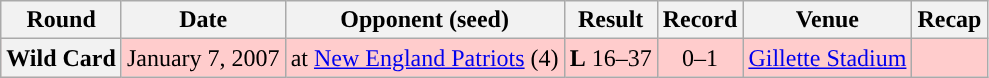<table class="wikitable"style="text-align:center">
<tr>
<th>Round</th>
<th>Date</th>
<th>Opponent (seed)</th>
<th>Result</th>
<th>Record</th>
<th>Venue</th>
<th>Recap</th>
</tr>
<tr style="background:#fcc">
<th>Wild Card</th>
<td>January 7, 2007</td>
<td>at <a href='#'>New England Patriots</a> (4)</td>
<td><strong>L</strong> 16–37</td>
<td>0–1</td>
<td><a href='#'>Gillette Stadium</a></td>
<td></td>
</tr>
</table>
